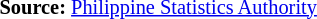<table style="font-size:85%;" '|>
<tr>
<td><br><p>
<strong>Source:</strong> <a href='#'>Philippine Statistics Authority</a>
</p></td>
</tr>
</table>
